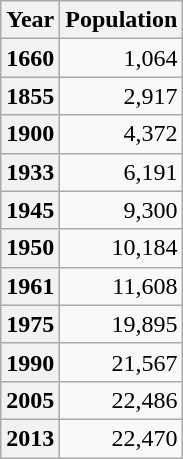<table class="sortable wikitable">
<tr>
<th>Year</th>
<th>Population</th>
</tr>
<tr ---->
<th>1660</th>
<td align="right">1,064</td>
</tr>
<tr ---->
<th>1855</th>
<td align="right">2,917</td>
</tr>
<tr ---->
<th>1900</th>
<td align="right">4,372</td>
</tr>
<tr ---->
<th>1933</th>
<td align="right">6,191</td>
</tr>
<tr ---->
<th>1945</th>
<td align="right">9,300</td>
</tr>
<tr ---->
<th>1950</th>
<td align="right">10,184</td>
</tr>
<tr ---->
<th>1961</th>
<td align="right">11,608</td>
</tr>
<tr ---->
<th>1975</th>
<td align="right">19,895</td>
</tr>
<tr ---->
<th>1990</th>
<td align="right">21,567</td>
</tr>
<tr ---->
<th>2005</th>
<td align="right">22,486</td>
</tr>
<tr ---->
<th>2013</th>
<td align="right">22,470</td>
</tr>
</table>
